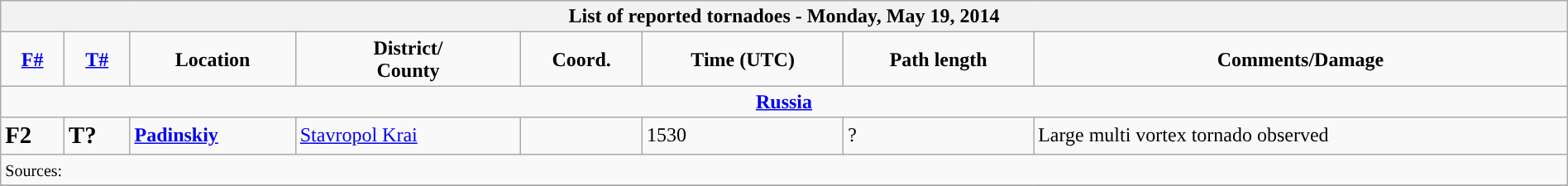<table class="wikitable collapsible" width="100%">
<tr>
<th colspan="8">List of reported tornadoes - Monday, May 19, 2014</th>
</tr>
<tr>
<td style="text-align: center;"><strong><a href='#'>F#</a></strong></td>
<td style="text-align: center;"><strong><a href='#'>T#</a></strong></td>
<td style="text-align: center;"><strong>Location</strong></td>
<td style="text-align: center;"><strong>District/<br>County</strong></td>
<td style="text-align: center;"><strong>Coord.</strong></td>
<td style="text-align: center;"><strong>Time (UTC)</strong></td>
<td style="text-align: center;"><strong>Path length</strong></td>
<td style="text-align: center;"><strong>Comments/Damage</strong></td>
</tr>
<tr>
<td colspan="8" align=center><strong><a href='#'>Russia</a></strong></td>
</tr>
<tr>
<td><big><strong>F2</strong></big></td>
<td><big><strong>T?</strong></big></td>
<td><strong><a href='#'>Padinskiy</a></strong></td>
<td><a href='#'>Stavropol Krai</a></td>
<td></td>
<td>1530</td>
<td>?</td>
<td>Large multi vortex tornado observed</td>
</tr>
<tr>
<td colspan="8"><small>Sources:</small></td>
</tr>
<tr>
</tr>
</table>
